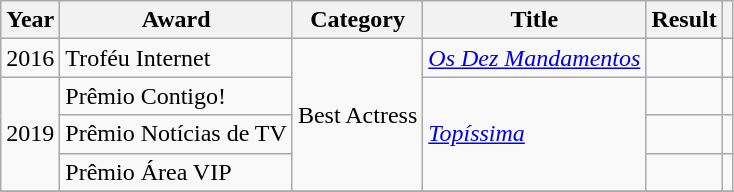<table class="wikitable">
<tr>
<th>Year</th>
<th>Award</th>
<th>Category</th>
<th>Title</th>
<th>Result</th>
<th></th>
</tr>
<tr>
<td>2016</td>
<td>Troféu Internet</td>
<td rowspan="4">Best Actress</td>
<td><em><a href='#'>Os Dez Mandamentos</a></em></td>
<td></td>
<td></td>
</tr>
<tr>
<td rowspan="3">2019</td>
<td>Prêmio Contigo!</td>
<td rowspan="3"><em><a href='#'>Topíssima</a></em></td>
<td></td>
<td></td>
</tr>
<tr>
<td>Prêmio Notícias de TV</td>
<td></td>
<td></td>
</tr>
<tr>
<td>Prêmio Área VIP</td>
<td></td>
<td></td>
</tr>
<tr>
</tr>
</table>
